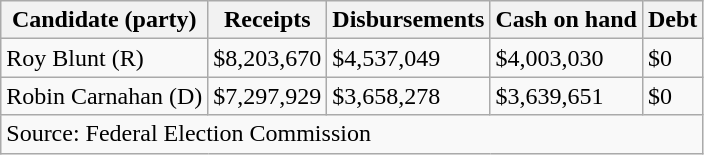<table class="wikitable sortable">
<tr>
<th>Candidate (party)</th>
<th>Receipts</th>
<th>Disbursements</th>
<th>Cash on hand</th>
<th>Debt</th>
</tr>
<tr>
<td>Roy Blunt (R)</td>
<td>$8,203,670</td>
<td>$4,537,049</td>
<td>$4,003,030</td>
<td>$0</td>
</tr>
<tr>
<td>Robin Carnahan (D)</td>
<td>$7,297,929</td>
<td>$3,658,278</td>
<td>$3,639,651</td>
<td>$0</td>
</tr>
<tr>
<td colspan=5>Source: Federal Election Commission</td>
</tr>
</table>
